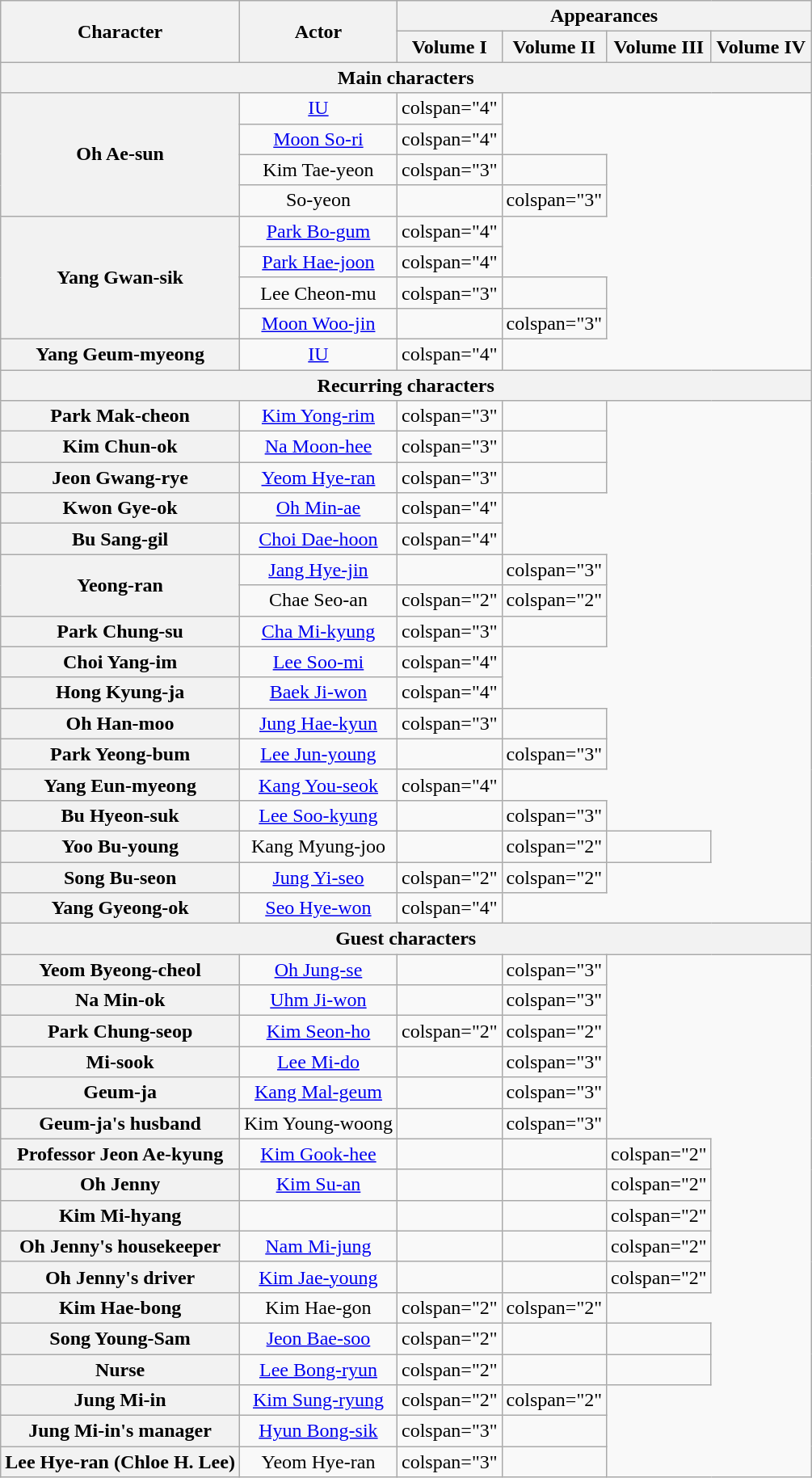<table class="wikitable plainrowheaders" style="text-align:center; width:auto">
<tr>
<th scope="col" rowspan="2">Character</th>
<th scope="col" rowspan="2">Actor</th>
<th colspan="4">Appearances</th>
</tr>
<tr>
<th scope="col" style="width:75px;">Volume I</th>
<th scope="col" style="width:75px;">Volume II</th>
<th scope="col" style="width:75px;">Volume III</th>
<th scope="col" style="width:75px;">Volume IV</th>
</tr>
<tr>
<th colspan="6" scope="col">Main characters</th>
</tr>
<tr>
<th rowspan="4" scope="row">Oh Ae-sun</th>
<td><a href='#'>IU</a></td>
<td>colspan="4" </td>
</tr>
<tr>
<td><a href='#'>Moon So-ri</a></td>
<td>colspan="4" </td>
</tr>
<tr>
<td>Kim Tae-yeon</td>
<td>colspan="3" </td>
<td></td>
</tr>
<tr>
<td>So-yeon</td>
<td></td>
<td>colspan="3" </td>
</tr>
<tr>
<th rowspan="4" scope="row">Yang Gwan-sik</th>
<td><a href='#'>Park Bo-gum</a></td>
<td>colspan="4" </td>
</tr>
<tr>
<td><a href='#'>Park Hae-joon</a></td>
<td>colspan="4" </td>
</tr>
<tr>
<td>Lee Cheon-mu</td>
<td>colspan="3" </td>
<td></td>
</tr>
<tr>
<td><a href='#'>Moon Woo-jin</a></td>
<td></td>
<td>colspan="3" </td>
</tr>
<tr>
<th scope="row">Yang Geum-myeong</th>
<td><a href='#'>IU</a></td>
<td>colspan="4" </td>
</tr>
<tr>
<th colspan="6">Recurring characters</th>
</tr>
<tr>
<th scope="row">Park Mak-cheon</th>
<td><a href='#'>Kim Yong-rim</a></td>
<td>colspan="3" </td>
<td></td>
</tr>
<tr>
<th scope="row">Kim Chun-ok</th>
<td><a href='#'>Na Moon-hee</a></td>
<td>colspan="3" </td>
<td></td>
</tr>
<tr>
<th scope="row">Jeon Gwang-rye</th>
<td><a href='#'>Yeom Hye-ran</a></td>
<td>colspan="3" </td>
<td></td>
</tr>
<tr>
<th scope="row">Kwon Gye-ok</th>
<td><a href='#'>Oh Min-ae</a></td>
<td>colspan="4" </td>
</tr>
<tr>
<th scope="row">Bu Sang-gil</th>
<td><a href='#'>Choi Dae-hoon</a></td>
<td>colspan="4" </td>
</tr>
<tr>
<th rowspan="2" scope="row">Yeong-ran</th>
<td><a href='#'>Jang Hye-jin</a></td>
<td></td>
<td>colspan="3" </td>
</tr>
<tr>
<td>Chae Seo-an</td>
<td>colspan="2" </td>
<td>colspan="2" </td>
</tr>
<tr>
<th scope="row">Park Chung-su</th>
<td><a href='#'>Cha Mi-kyung</a></td>
<td>colspan="3" </td>
<td></td>
</tr>
<tr>
<th scope="row">Choi Yang-im</th>
<td><a href='#'>Lee Soo-mi</a></td>
<td>colspan="4" </td>
</tr>
<tr>
<th scope="row">Hong Kyung-ja</th>
<td><a href='#'>Baek Ji-won</a></td>
<td>colspan="4" </td>
</tr>
<tr>
<th scope="row">Oh Han-moo</th>
<td><a href='#'>Jung Hae-kyun</a></td>
<td>colspan="3" </td>
<td></td>
</tr>
<tr>
<th scope="row">Park Yeong-bum</th>
<td><a href='#'>Lee Jun-young</a></td>
<td></td>
<td>colspan="3" </td>
</tr>
<tr>
<th scope="row">Yang Eun-myeong</th>
<td><a href='#'>Kang You-seok</a></td>
<td>colspan="4" </td>
</tr>
<tr>
<th scope="row">Bu Hyeon-suk</th>
<td><a href='#'>Lee Soo-kyung</a></td>
<td></td>
<td>colspan="3" </td>
</tr>
<tr>
<th scope="row">Yoo Bu-young</th>
<td>Kang Myung-joo</td>
<td></td>
<td>colspan="2" </td>
<td></td>
</tr>
<tr>
<th scope="row">Song Bu-seon</th>
<td><a href='#'>Jung Yi-seo</a></td>
<td>colspan="2" </td>
<td>colspan="2" </td>
</tr>
<tr>
<th scope="row">Yang Gyeong-ok</th>
<td><a href='#'>Seo Hye-won</a></td>
<td>colspan="4" </td>
</tr>
<tr>
<th colspan="6" scope="col">Guest characters</th>
</tr>
<tr>
<th scope="row">Yeom Byeong-cheol</th>
<td><a href='#'>Oh Jung-se</a></td>
<td></td>
<td>colspan="3" </td>
</tr>
<tr>
<th scope="row">Na Min-ok</th>
<td><a href='#'>Uhm Ji-won</a></td>
<td></td>
<td>colspan="3" </td>
</tr>
<tr>
<th scope="row">Park Chung-seop</th>
<td><a href='#'>Kim Seon-ho</a></td>
<td>colspan="2" </td>
<td>colspan="2" </td>
</tr>
<tr>
<th scope="row">Mi-sook</th>
<td><a href='#'>Lee Mi-do</a></td>
<td></td>
<td>colspan="3" </td>
</tr>
<tr>
<th scope="row">Geum-ja</th>
<td><a href='#'>Kang Mal-geum</a></td>
<td></td>
<td>colspan="3" </td>
</tr>
<tr>
<th scope="row">Geum-ja's husband</th>
<td>Kim Young-woong</td>
<td></td>
<td>colspan="3" </td>
</tr>
<tr>
<th scope="row">Professor Jeon Ae-kyung</th>
<td><a href='#'>Kim Gook-hee</a></td>
<td></td>
<td></td>
<td>colspan="2" </td>
</tr>
<tr>
<th scope="row">Oh Jenny</th>
<td><a href='#'>Kim Su-an</a></td>
<td></td>
<td></td>
<td>colspan="2" </td>
</tr>
<tr>
<th scope="row">Kim Mi-hyang</th>
<td></td>
<td></td>
<td></td>
<td>colspan="2" </td>
</tr>
<tr>
<th scope="row">Oh Jenny's housekeeper</th>
<td><a href='#'>Nam Mi-jung</a></td>
<td></td>
<td></td>
<td>colspan="2" </td>
</tr>
<tr>
<th scope="row">Oh Jenny's driver</th>
<td><a href='#'>Kim Jae-young</a></td>
<td></td>
<td></td>
<td>colspan="2" </td>
</tr>
<tr>
<th scope="row">Kim Hae-bong</th>
<td>Kim Hae-gon</td>
<td>colspan="2" </td>
<td>colspan="2" </td>
</tr>
<tr>
<th scope="row">Song Young-Sam</th>
<td><a href='#'>Jeon Bae-soo</a></td>
<td>colspan="2" </td>
<td></td>
<td></td>
</tr>
<tr>
<th scope="row">Nurse</th>
<td><a href='#'>Lee Bong-ryun</a></td>
<td>colspan="2" </td>
<td></td>
<td></td>
</tr>
<tr>
<th scope="row">Jung Mi-in</th>
<td><a href='#'>Kim Sung-ryung</a></td>
<td>colspan="2" </td>
<td>colspan="2" </td>
</tr>
<tr>
<th scope="row">Jung Mi-in's manager</th>
<td><a href='#'>Hyun Bong-sik</a></td>
<td>colspan="3" </td>
<td></td>
</tr>
<tr>
<th scope="row">Lee Hye-ran (Chloe H. Lee)</th>
<td>Yeom Hye-ran</td>
<td>colspan="3" </td>
<td></td>
</tr>
</table>
